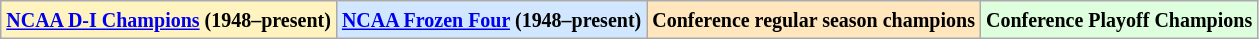<table class="wikitable">
<tr>
<td bgcolor="#FFF3BF"><small><strong><a href='#'>NCAA D-I Champions</a> (1948–present)</strong></small></td>
<td bgcolor="#D0E7FF"><small><strong><a href='#'>NCAA Frozen Four</a> (1948–present)</strong></small></td>
<td bgcolor="#FFE6BD"><small><strong>Conference regular season champions</strong></small></td>
<td bgcolor="#ddffdd"><small><strong>Conference Playoff Champions</strong></small></td>
</tr>
</table>
